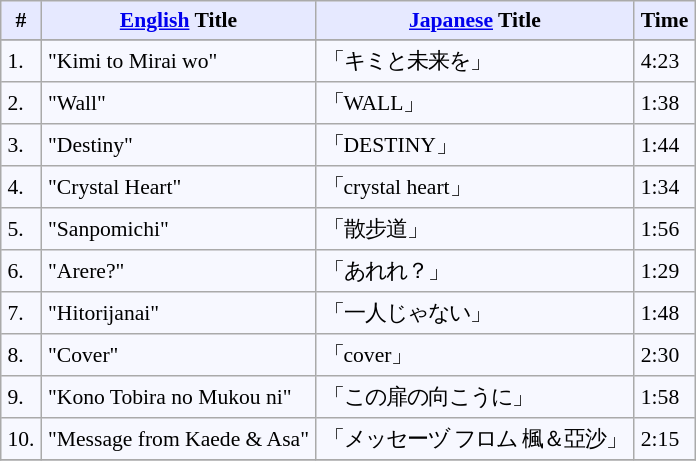<table border="" cellpadding="4" cellspacing="0" style="border: 1px #aaaaaa solid; border-collapse: collapse; padding: 0.2em; margin: 1em 1em 1em 0; background: #f7f8ff; font-size:0.9em">
<tr valign="middle" bgcolor="#e6e9ff">
<th rowspan="1">#</th>
<th rowspan="1"><a href='#'>English</a> Title</th>
<th colspan="1"><a href='#'>Japanese</a> Title</th>
<th rowspan="1">Time</th>
</tr>
<tr bgcolor="#e6e9ff">
</tr>
<tr>
<td>1.</td>
<td>"Kimi to Mirai wo"</td>
<td>「キミと未来を」</td>
<td>4:23</td>
</tr>
<tr>
<td>2.</td>
<td>"Wall"</td>
<td>「WALL」</td>
<td>1:38</td>
</tr>
<tr>
<td>3.</td>
<td>"Destiny"</td>
<td>「DESTINY」</td>
<td>1:44</td>
</tr>
<tr>
<td>4.</td>
<td>"Crystal Heart"</td>
<td>「crystal heart」</td>
<td>1:34</td>
</tr>
<tr>
<td>5.</td>
<td>"Sanpomichi"</td>
<td>「散步道」</td>
<td>1:56</td>
</tr>
<tr>
<td>6.</td>
<td>"Arere?"</td>
<td>「あれれ？」</td>
<td>1:29</td>
</tr>
<tr>
<td>7.</td>
<td>"Hitorijanai"</td>
<td>「一人じゃない」</td>
<td>1:48</td>
</tr>
<tr>
<td>8.</td>
<td>"Cover"</td>
<td>「cover」</td>
<td>2:30</td>
</tr>
<tr>
<td>9.</td>
<td>"Kono Tobira no Mukou ni"</td>
<td>「この扉の向こうに」</td>
<td>1:58</td>
</tr>
<tr>
<td>10.</td>
<td>"Message from Kaede & Asa"</td>
<td>「メッセーヅ フロム 楓＆亞沙」</td>
<td>2:15</td>
</tr>
<tr>
</tr>
</table>
